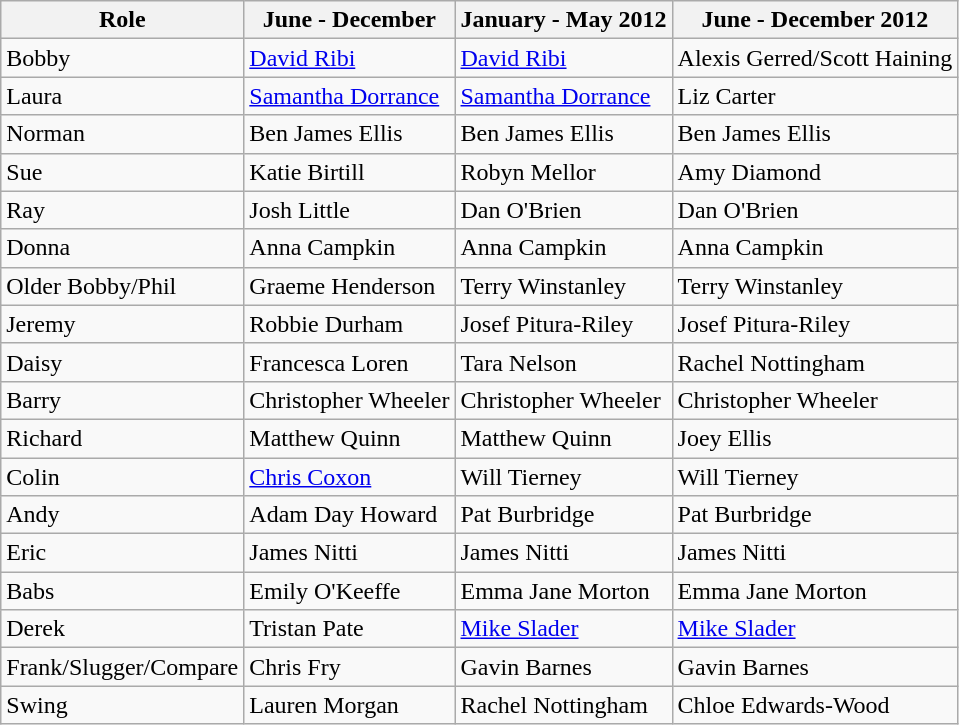<table class="wikitable">
<tr>
<th>Role</th>
<th>June - December</th>
<th>January - May 2012</th>
<th>June - December 2012</th>
</tr>
<tr>
<td>Bobby</td>
<td><a href='#'>David Ribi</a></td>
<td><a href='#'>David Ribi</a></td>
<td>Alexis Gerred/Scott Haining</td>
</tr>
<tr>
<td>Laura</td>
<td><a href='#'>Samantha Dorrance</a></td>
<td><a href='#'>Samantha Dorrance</a></td>
<td>Liz Carter</td>
</tr>
<tr>
<td>Norman</td>
<td>Ben James Ellis</td>
<td>Ben James Ellis</td>
<td>Ben James Ellis</td>
</tr>
<tr>
<td>Sue</td>
<td>Katie Birtill</td>
<td>Robyn Mellor</td>
<td>Amy Diamond</td>
</tr>
<tr>
<td>Ray</td>
<td>Josh Little</td>
<td>Dan O'Brien</td>
<td>Dan O'Brien</td>
</tr>
<tr>
<td>Donna</td>
<td>Anna Campkin</td>
<td>Anna Campkin</td>
<td>Anna Campkin</td>
</tr>
<tr>
<td>Older Bobby/Phil</td>
<td>Graeme Henderson</td>
<td>Terry Winstanley</td>
<td>Terry Winstanley</td>
</tr>
<tr>
<td>Jeremy</td>
<td>Robbie Durham</td>
<td>Josef Pitura-Riley</td>
<td>Josef Pitura-Riley</td>
</tr>
<tr>
<td>Daisy</td>
<td>Francesca Loren</td>
<td>Tara Nelson</td>
<td>Rachel Nottingham</td>
</tr>
<tr>
<td>Barry</td>
<td>Christopher Wheeler</td>
<td>Christopher Wheeler</td>
<td>Christopher Wheeler</td>
</tr>
<tr>
<td>Richard</td>
<td>Matthew Quinn</td>
<td>Matthew Quinn</td>
<td>Joey Ellis</td>
</tr>
<tr>
<td>Colin</td>
<td><a href='#'>Chris Coxon</a></td>
<td>Will Tierney</td>
<td>Will Tierney</td>
</tr>
<tr>
<td>Andy</td>
<td>Adam Day Howard</td>
<td>Pat Burbridge</td>
<td>Pat Burbridge</td>
</tr>
<tr>
<td>Eric</td>
<td>James Nitti</td>
<td>James Nitti</td>
<td>James Nitti</td>
</tr>
<tr>
<td>Babs</td>
<td>Emily O'Keeffe</td>
<td>Emma Jane Morton</td>
<td>Emma Jane Morton</td>
</tr>
<tr>
<td>Derek</td>
<td>Tristan Pate</td>
<td><a href='#'>Mike Slader</a></td>
<td><a href='#'>Mike Slader</a></td>
</tr>
<tr>
<td>Frank/Slugger/Compare</td>
<td>Chris Fry</td>
<td>Gavin Barnes</td>
<td>Gavin Barnes</td>
</tr>
<tr>
<td>Swing</td>
<td>Lauren Morgan</td>
<td>Rachel Nottingham</td>
<td>Chloe Edwards-Wood</td>
</tr>
</table>
